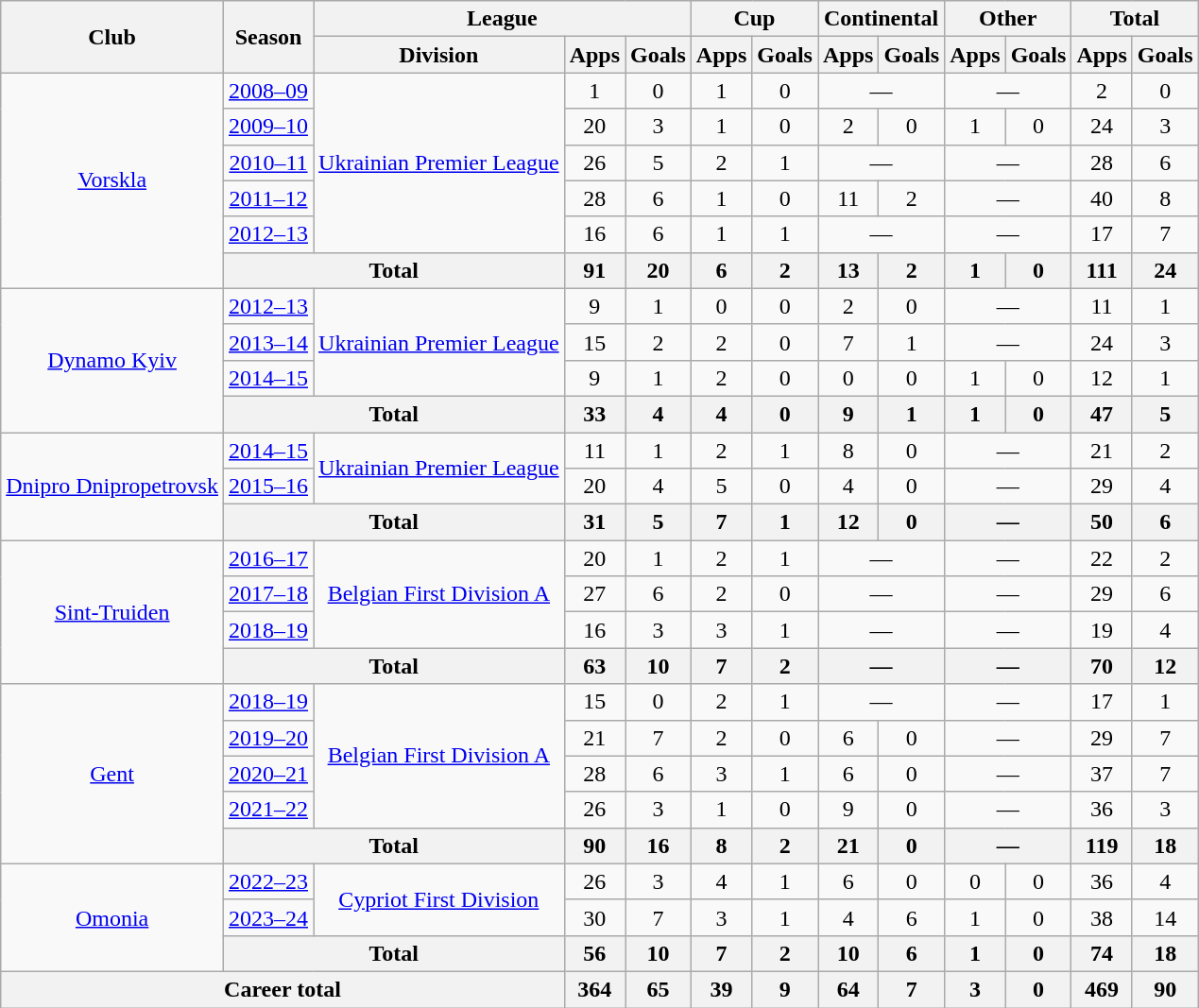<table class="wikitable" style="text-align: center">
<tr>
<th rowspan="2">Club</th>
<th rowspan="2">Season</th>
<th colspan="3">League</th>
<th colspan="2">Cup</th>
<th colspan="2">Continental</th>
<th colspan="2">Other</th>
<th colspan="2">Total</th>
</tr>
<tr>
<th>Division</th>
<th>Apps</th>
<th>Goals</th>
<th>Apps</th>
<th>Goals</th>
<th>Apps</th>
<th>Goals</th>
<th>Apps</th>
<th>Goals</th>
<th>Apps</th>
<th>Goals</th>
</tr>
<tr>
<td rowspan="6"><a href='#'>Vorskla</a></td>
<td><a href='#'>2008–09</a></td>
<td rowspan="5"><a href='#'>Ukrainian Premier League</a></td>
<td>1</td>
<td>0</td>
<td>1</td>
<td>0</td>
<td colspan=2>—</td>
<td colspan=2>—</td>
<td>2</td>
<td>0</td>
</tr>
<tr>
<td><a href='#'>2009–10</a></td>
<td>20</td>
<td>3</td>
<td>1</td>
<td>0</td>
<td>2</td>
<td>0</td>
<td>1</td>
<td>0</td>
<td>24</td>
<td>3</td>
</tr>
<tr>
<td><a href='#'>2010–11</a></td>
<td>26</td>
<td>5</td>
<td>2</td>
<td>1</td>
<td colspan=2>—</td>
<td colspan=2>—</td>
<td>28</td>
<td>6</td>
</tr>
<tr>
<td><a href='#'>2011–12</a></td>
<td>28</td>
<td>6</td>
<td>1</td>
<td>0</td>
<td>11</td>
<td>2</td>
<td colspan=2>—</td>
<td>40</td>
<td>8</td>
</tr>
<tr>
<td><a href='#'>2012–13</a></td>
<td>16</td>
<td>6</td>
<td>1</td>
<td>1</td>
<td colspan=2>—</td>
<td colspan=2>—</td>
<td>17</td>
<td>7</td>
</tr>
<tr>
<th colspan="2">Total</th>
<th>91</th>
<th>20</th>
<th>6</th>
<th>2</th>
<th>13</th>
<th>2</th>
<th>1</th>
<th>0</th>
<th>111</th>
<th>24</th>
</tr>
<tr>
<td rowspan="4"><a href='#'>Dynamo Kyiv</a></td>
<td><a href='#'>2012–13</a></td>
<td rowspan="3"><a href='#'>Ukrainian Premier League</a></td>
<td>9</td>
<td>1</td>
<td>0</td>
<td>0</td>
<td>2</td>
<td>0</td>
<td colspan=2>—</td>
<td>11</td>
<td>1</td>
</tr>
<tr>
<td><a href='#'>2013–14</a></td>
<td>15</td>
<td>2</td>
<td>2</td>
<td>0</td>
<td>7</td>
<td>1</td>
<td colspan=2>—</td>
<td>24</td>
<td>3</td>
</tr>
<tr>
<td><a href='#'>2014–15</a></td>
<td>9</td>
<td>1</td>
<td>2</td>
<td>0</td>
<td>0</td>
<td>0</td>
<td>1</td>
<td>0</td>
<td>12</td>
<td>1</td>
</tr>
<tr>
<th colspan="2">Total</th>
<th>33</th>
<th>4</th>
<th>4</th>
<th>0</th>
<th>9</th>
<th>1</th>
<th>1</th>
<th>0</th>
<th>47</th>
<th>5</th>
</tr>
<tr>
<td rowspan="3"><a href='#'>Dnipro Dnipropetrovsk</a></td>
<td><a href='#'>2014–15</a></td>
<td rowspan="2"><a href='#'>Ukrainian Premier League</a></td>
<td>11</td>
<td>1</td>
<td>2</td>
<td>1</td>
<td>8</td>
<td>0</td>
<td colspan=2>—</td>
<td>21</td>
<td>2</td>
</tr>
<tr>
<td><a href='#'>2015–16</a></td>
<td>20</td>
<td>4</td>
<td>5</td>
<td>0</td>
<td>4</td>
<td>0</td>
<td colspan=2>—</td>
<td>29</td>
<td>4</td>
</tr>
<tr>
<th colspan="2">Total</th>
<th>31</th>
<th>5</th>
<th>7</th>
<th>1</th>
<th>12</th>
<th>0</th>
<th colspan=2>—</th>
<th>50</th>
<th>6</th>
</tr>
<tr>
<td rowspan="4"><a href='#'>Sint-Truiden</a></td>
<td><a href='#'>2016–17</a></td>
<td rowspan="3"><a href='#'>Belgian First Division A</a></td>
<td>20</td>
<td>1</td>
<td>2</td>
<td>1</td>
<td colspan=2>—</td>
<td colspan=2>—</td>
<td>22</td>
<td>2</td>
</tr>
<tr>
<td><a href='#'>2017–18</a></td>
<td>27</td>
<td>6</td>
<td>2</td>
<td>0</td>
<td colspan=2>—</td>
<td colspan=2>—</td>
<td>29</td>
<td>6</td>
</tr>
<tr>
<td><a href='#'>2018–19</a></td>
<td>16</td>
<td>3</td>
<td>3</td>
<td>1</td>
<td colspan=2>—</td>
<td colspan=2>—</td>
<td>19</td>
<td>4</td>
</tr>
<tr>
<th colspan="2">Total</th>
<th>63</th>
<th>10</th>
<th>7</th>
<th>2</th>
<th colspan=2>—</th>
<th colspan=2>—</th>
<th>70</th>
<th>12</th>
</tr>
<tr>
<td rowspan="5"><a href='#'>Gent</a></td>
<td><a href='#'>2018–19</a></td>
<td rowspan="4"><a href='#'>Belgian First Division A</a></td>
<td>15</td>
<td>0</td>
<td>2</td>
<td>1</td>
<td colspan=2>—</td>
<td colspan=2>—</td>
<td>17</td>
<td>1</td>
</tr>
<tr>
<td><a href='#'>2019–20</a></td>
<td>21</td>
<td>7</td>
<td>2</td>
<td>0</td>
<td>6</td>
<td>0</td>
<td colspan=2>—</td>
<td>29</td>
<td>7</td>
</tr>
<tr>
<td><a href='#'>2020–21</a></td>
<td>28</td>
<td>6</td>
<td>3</td>
<td>1</td>
<td>6</td>
<td>0</td>
<td colspan=2>—</td>
<td>37</td>
<td>7</td>
</tr>
<tr>
<td><a href='#'>2021–22</a></td>
<td>26</td>
<td>3</td>
<td>1</td>
<td>0</td>
<td>9</td>
<td>0</td>
<td colspan=2>—</td>
<td>36</td>
<td>3</td>
</tr>
<tr>
<th colspan="2">Total</th>
<th>90</th>
<th>16</th>
<th>8</th>
<th>2</th>
<th>21</th>
<th>0</th>
<th colspan=2>—</th>
<th>119</th>
<th>18</th>
</tr>
<tr>
<td rowspan="3"><a href='#'>Omonia</a></td>
<td><a href='#'>2022–23</a></td>
<td rowspan="2"><a href='#'>Cypriot First Division</a></td>
<td>26</td>
<td>3</td>
<td>4</td>
<td>1</td>
<td>6</td>
<td>0</td>
<td>0</td>
<td>0</td>
<td>36</td>
<td>4</td>
</tr>
<tr>
<td><a href='#'>2023–24</a></td>
<td>30</td>
<td>7</td>
<td>3</td>
<td>1</td>
<td>4</td>
<td>6</td>
<td>1</td>
<td>0</td>
<td>38</td>
<td>14</td>
</tr>
<tr>
<th colspan="2">Total</th>
<th>56</th>
<th>10</th>
<th>7</th>
<th>2</th>
<th>10</th>
<th>6</th>
<th>1</th>
<th>0</th>
<th>74</th>
<th>18</th>
</tr>
<tr>
<th colspan="3">Career total</th>
<th>364</th>
<th>65</th>
<th>39</th>
<th>9</th>
<th>64</th>
<th>7</th>
<th>3</th>
<th>0</th>
<th>469</th>
<th>90</th>
</tr>
</table>
